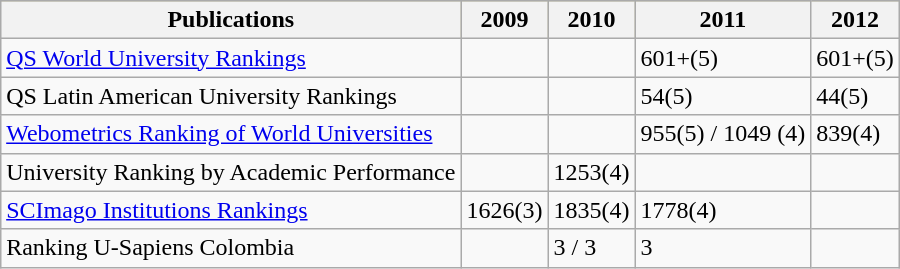<table class="wikitable" style="margin: 1em auto 1em auto;">
<tr bgcolor=#bdb76b>
<th>Publications</th>
<th>2009</th>
<th>2010</th>
<th>2011</th>
<th>2012</th>
</tr>
<tr>
<td><a href='#'>QS World University Rankings</a> </td>
<td></td>
<td></td>
<td>601+(5)</td>
<td>601+(5)</td>
</tr>
<tr>
<td>QS Latin American University Rankings </td>
<td></td>
<td></td>
<td>54(5)</td>
<td>44(5)</td>
</tr>
<tr>
<td><a href='#'>Webometrics Ranking of World Universities</a> </td>
<td></td>
<td></td>
<td>955(5) / 1049 (4)</td>
<td>839(4)</td>
</tr>
<tr>
<td>University Ranking by Academic Performance </td>
<td></td>
<td>1253(4)</td>
<td></td>
<td></td>
</tr>
<tr>
<td><a href='#'>SCImago Institutions Rankings</a> </td>
<td>1626(3)</td>
<td>1835(4)</td>
<td>1778(4)</td>
<td></td>
</tr>
<tr>
<td>Ranking U-Sapiens Colombia </td>
<td></td>
<td>3 / 3</td>
<td>3</td>
<td></td>
</tr>
</table>
